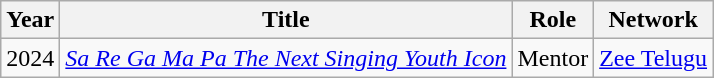<table class="wikitable">
<tr>
<th>Year</th>
<th>Title</th>
<th>Role</th>
<th>Network</th>
</tr>
<tr>
<td>2024</td>
<td><em><a href='#'>Sa Re Ga Ma Pa The Next Singing Youth Icon</a></em></td>
<td>Mentor</td>
<td><a href='#'>Zee Telugu</a></td>
</tr>
</table>
